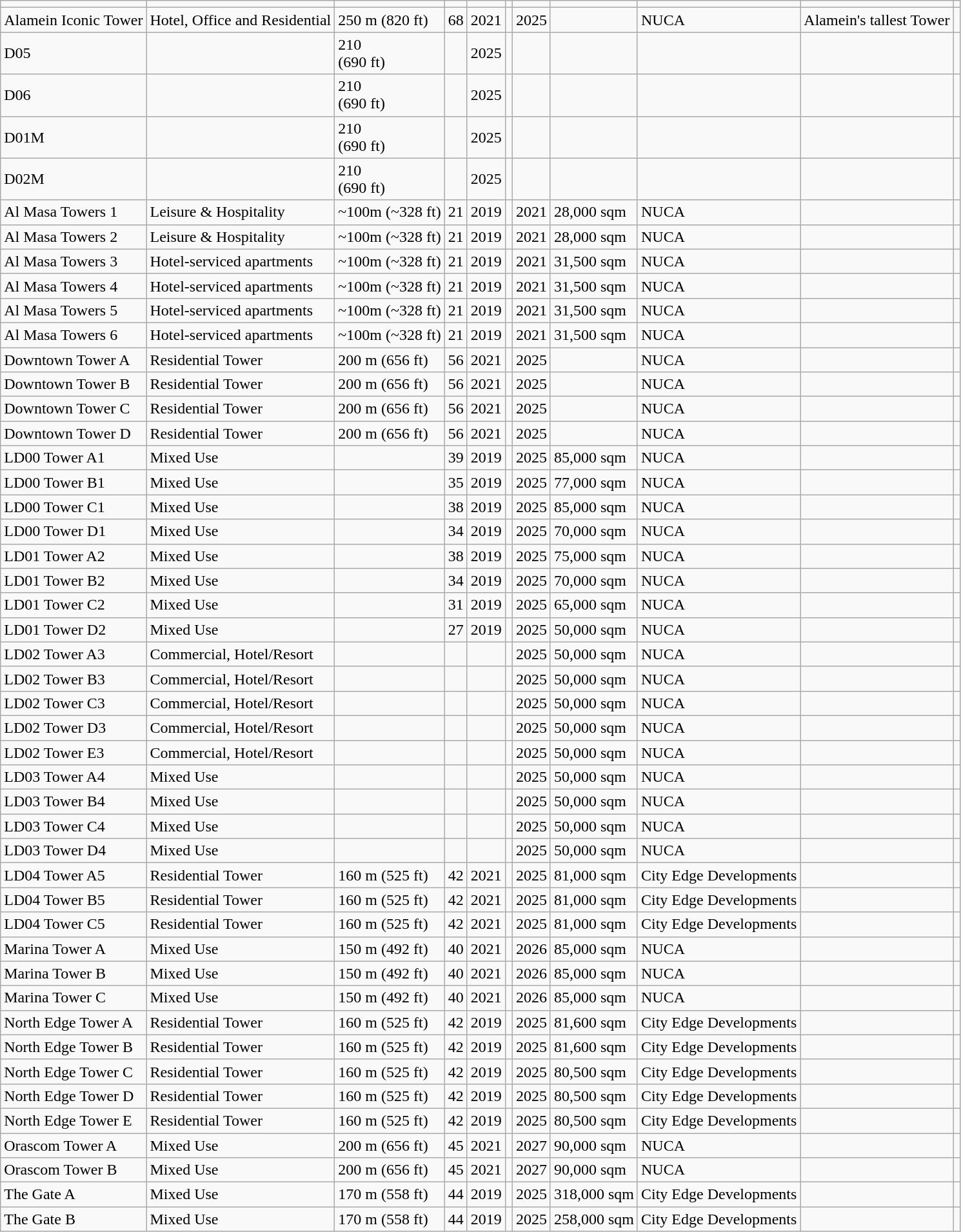<table class="wikitable sortable">
<tr>
<td></td>
<td></td>
<td></td>
<td></td>
<td></td>
<td></td>
<td></td>
<td></td>
<td></td>
<td></td>
<td></td>
</tr>
<tr>
<td>Alamein Iconic Tower</td>
<td>Hotel, Office and Residential</td>
<td>250 m (820 ft)</td>
<td>68</td>
<td>2021</td>
<td></td>
<td>2025</td>
<td></td>
<td>NUCA</td>
<td>Alamein's tallest Tower</td>
<td></td>
</tr>
<tr>
<td>D05</td>
<td></td>
<td>210<br>(690 ft)</td>
<td></td>
<td>2025</td>
<td></td>
<td></td>
<td></td>
<td></td>
<td></td>
<td></td>
</tr>
<tr>
<td>D06</td>
<td></td>
<td>210<br>(690 ft)</td>
<td></td>
<td>2025</td>
<td></td>
<td></td>
<td></td>
<td></td>
<td></td>
<td></td>
</tr>
<tr>
<td>D01M</td>
<td></td>
<td>210<br>(690 ft)</td>
<td></td>
<td>2025</td>
<td></td>
<td></td>
<td></td>
<td></td>
<td></td>
<td></td>
</tr>
<tr>
<td>D02M</td>
<td></td>
<td>210<br>(690 ft)</td>
<td></td>
<td>2025</td>
<td></td>
<td></td>
<td></td>
<td></td>
<td></td>
<td></td>
</tr>
<tr>
<td>Al Masa Towers 1 </td>
<td>Leisure & Hospitality</td>
<td>~100m (~328 ft)</td>
<td>21</td>
<td>2019</td>
<td></td>
<td>2021</td>
<td>28,000 sqm</td>
<td>NUCA</td>
<td></td>
<td></td>
</tr>
<tr>
<td>Al Masa Towers 2 </td>
<td>Leisure & Hospitality</td>
<td>~100m (~328 ft)</td>
<td>21</td>
<td>2019</td>
<td></td>
<td>2021</td>
<td>28,000 sqm</td>
<td>NUCA</td>
<td></td>
<td></td>
</tr>
<tr>
<td>Al Masa Towers 3</td>
<td>Hotel-serviced apartments</td>
<td>~100m (~328 ft)</td>
<td>21</td>
<td>2019</td>
<td></td>
<td>2021</td>
<td>31,500 sqm</td>
<td>NUCA</td>
<td></td>
<td></td>
</tr>
<tr>
<td>Al Masa Towers 4 </td>
<td>Hotel-serviced apartments</td>
<td>~100m (~328 ft)</td>
<td>21</td>
<td>2019</td>
<td></td>
<td>2021</td>
<td>31,500 sqm</td>
<td>NUCA</td>
<td></td>
<td></td>
</tr>
<tr>
<td>Al Masa Towers 5 </td>
<td>Hotel-serviced apartments</td>
<td>~100m (~328 ft)</td>
<td>21</td>
<td>2019</td>
<td></td>
<td>2021</td>
<td>31,500 sqm</td>
<td>NUCA</td>
<td></td>
<td></td>
</tr>
<tr>
<td>Al Masa Towers 6 </td>
<td>Hotel-serviced apartments</td>
<td>~100m (~328 ft)</td>
<td>21</td>
<td>2019</td>
<td></td>
<td>2021</td>
<td>31,500 sqm</td>
<td>NUCA</td>
<td></td>
<td></td>
</tr>
<tr>
<td>Downtown Tower A</td>
<td>Residential Tower</td>
<td>200 m (656 ft)</td>
<td>56</td>
<td>2021</td>
<td></td>
<td>2025</td>
<td></td>
<td>NUCA</td>
<td></td>
<td></td>
</tr>
<tr>
<td>Downtown Tower B</td>
<td>Residential Tower</td>
<td>200 m (656 ft)</td>
<td>56</td>
<td>2021</td>
<td></td>
<td>2025</td>
<td></td>
<td>NUCA</td>
<td></td>
<td></td>
</tr>
<tr>
<td>Downtown Tower C</td>
<td>Residential Tower</td>
<td>200 m (656 ft)</td>
<td>56</td>
<td>2021</td>
<td></td>
<td>2025</td>
<td></td>
<td>NUCA</td>
<td></td>
<td></td>
</tr>
<tr>
<td>Downtown Tower D</td>
<td>Residential Tower</td>
<td>200 m (656 ft)</td>
<td>56</td>
<td>2021</td>
<td></td>
<td>2025</td>
<td></td>
<td>NUCA</td>
<td></td>
<td></td>
</tr>
<tr>
<td>LD00 Tower A1 </td>
<td>Mixed Use</td>
<td></td>
<td>39</td>
<td>2019</td>
<td></td>
<td>2025</td>
<td>85,000 sqm</td>
<td>NUCA</td>
<td></td>
<td></td>
</tr>
<tr>
<td>LD00 Tower B1 </td>
<td>Mixed Use</td>
<td></td>
<td>35</td>
<td>2019</td>
<td></td>
<td>2025</td>
<td>77,000 sqm</td>
<td>NUCA</td>
<td></td>
<td></td>
</tr>
<tr>
<td>LD00 Tower C1 </td>
<td>Mixed Use</td>
<td></td>
<td>38</td>
<td>2019</td>
<td></td>
<td>2025</td>
<td>85,000 sqm</td>
<td>NUCA</td>
<td></td>
<td></td>
</tr>
<tr>
<td>LD00 Tower D1 </td>
<td>Mixed Use</td>
<td></td>
<td>34</td>
<td>2019</td>
<td></td>
<td>2025</td>
<td>70,000 sqm</td>
<td>NUCA</td>
<td></td>
<td></td>
</tr>
<tr>
<td>LD01 Tower A2 </td>
<td>Mixed Use</td>
<td></td>
<td>38</td>
<td>2019</td>
<td></td>
<td>2025</td>
<td>75,000 sqm</td>
<td>NUCA</td>
<td></td>
<td></td>
</tr>
<tr>
<td>LD01 Tower B2 </td>
<td>Mixed Use</td>
<td></td>
<td>34</td>
<td>2019</td>
<td></td>
<td>2025</td>
<td>70,000 sqm</td>
<td>NUCA</td>
<td></td>
<td></td>
</tr>
<tr>
<td>LD01 Tower C2 </td>
<td>Mixed Use</td>
<td></td>
<td>31</td>
<td>2019</td>
<td></td>
<td>2025</td>
<td>65,000 sqm</td>
<td>NUCA</td>
<td></td>
<td></td>
</tr>
<tr>
<td>LD01 Tower D2 </td>
<td>Mixed Use</td>
<td></td>
<td>27</td>
<td>2019</td>
<td></td>
<td>2025</td>
<td>50,000 sqm</td>
<td>NUCA</td>
<td></td>
<td></td>
</tr>
<tr>
<td>LD02 Tower A3 </td>
<td>Commercial, Hotel/Resort</td>
<td></td>
<td></td>
<td></td>
<td></td>
<td>2025</td>
<td>50,000 sqm</td>
<td>NUCA</td>
<td></td>
<td></td>
</tr>
<tr>
<td>LD02 Tower B3 </td>
<td>Commercial, Hotel/Resort</td>
<td></td>
<td></td>
<td></td>
<td></td>
<td>2025</td>
<td>50,000 sqm</td>
<td>NUCA</td>
<td></td>
<td></td>
</tr>
<tr>
<td>LD02 Tower C3 </td>
<td>Commercial, Hotel/Resort</td>
<td></td>
<td></td>
<td></td>
<td></td>
<td>2025</td>
<td>50,000 sqm</td>
<td>NUCA</td>
<td></td>
<td></td>
</tr>
<tr>
<td>LD02 Tower D3 </td>
<td>Commercial, Hotel/Resort</td>
<td></td>
<td></td>
<td></td>
<td></td>
<td>2025</td>
<td>50,000 sqm</td>
<td>NUCA</td>
<td></td>
<td></td>
</tr>
<tr>
<td>LD02 Tower E3 </td>
<td>Commercial, Hotel/Resort</td>
<td></td>
<td></td>
<td></td>
<td></td>
<td>2025</td>
<td>50,000 sqm</td>
<td>NUCA</td>
<td></td>
<td></td>
</tr>
<tr>
<td>LD03 Tower A4 </td>
<td>Mixed Use</td>
<td></td>
<td></td>
<td></td>
<td></td>
<td>2025</td>
<td>50,000 sqm</td>
<td>NUCA</td>
<td></td>
<td></td>
</tr>
<tr>
<td>LD03 Tower B4 </td>
<td>Mixed Use</td>
<td></td>
<td></td>
<td></td>
<td></td>
<td>2025</td>
<td>50,000 sqm</td>
<td>NUCA</td>
<td></td>
<td></td>
</tr>
<tr>
<td>LD03 Tower C4 </td>
<td>Mixed Use</td>
<td></td>
<td></td>
<td></td>
<td></td>
<td>2025</td>
<td>50,000 sqm</td>
<td>NUCA</td>
<td></td>
<td></td>
</tr>
<tr>
<td>LD03 Tower D4 </td>
<td>Mixed Use</td>
<td></td>
<td></td>
<td></td>
<td></td>
<td>2025</td>
<td>50,000 sqm</td>
<td>NUCA</td>
<td></td>
<td></td>
</tr>
<tr>
<td>LD04 Tower A5</td>
<td>Residential Tower</td>
<td>160 m (525 ft)</td>
<td>42</td>
<td>2021</td>
<td></td>
<td>2025</td>
<td>81,000 sqm</td>
<td>City Edge Developments</td>
<td></td>
<td></td>
</tr>
<tr>
<td>LD04 Tower B5</td>
<td>Residential Tower</td>
<td>160 m (525 ft)</td>
<td>42</td>
<td>2021</td>
<td></td>
<td>2025</td>
<td>81,000 sqm</td>
<td>City Edge Developments</td>
<td></td>
<td></td>
</tr>
<tr>
<td>LD04 Tower C5</td>
<td>Residential Tower</td>
<td>160 m (525 ft)</td>
<td>42</td>
<td>2021</td>
<td></td>
<td>2025</td>
<td>81,000 sqm</td>
<td>City Edge Developments</td>
<td></td>
<td></td>
</tr>
<tr>
<td>Marina Tower A</td>
<td>Mixed Use</td>
<td>150 m (492 ft)</td>
<td>40</td>
<td>2021</td>
<td></td>
<td>2026</td>
<td>85,000 sqm</td>
<td>NUCA</td>
<td></td>
<td></td>
</tr>
<tr>
<td>Marina Tower B</td>
<td>Mixed Use</td>
<td>150 m (492 ft)</td>
<td>40</td>
<td>2021</td>
<td></td>
<td>2026</td>
<td>85,000 sqm</td>
<td>NUCA</td>
<td></td>
<td></td>
</tr>
<tr>
<td>Marina Tower C</td>
<td>Mixed Use</td>
<td>150 m (492 ft)</td>
<td>40</td>
<td>2021</td>
<td></td>
<td>2026</td>
<td>85,000 sqm</td>
<td>NUCA</td>
<td></td>
<td></td>
</tr>
<tr>
<td>North Edge Tower A</td>
<td>Residential Tower</td>
<td>160 m (525 ft)</td>
<td>42</td>
<td>2019</td>
<td></td>
<td>2025</td>
<td>81,600 sqm</td>
<td>City Edge Developments</td>
<td></td>
<td></td>
</tr>
<tr>
<td>North Edge Tower B</td>
<td>Residential Tower</td>
<td>160 m (525 ft)</td>
<td>42</td>
<td>2019</td>
<td></td>
<td>2025</td>
<td>81,600 sqm</td>
<td>City Edge Developments</td>
<td></td>
<td></td>
</tr>
<tr>
<td>North Edge Tower C</td>
<td>Residential Tower</td>
<td>160 m (525 ft)</td>
<td>42</td>
<td>2019</td>
<td></td>
<td>2025</td>
<td>80,500 sqm</td>
<td>City Edge Developments</td>
<td></td>
<td></td>
</tr>
<tr>
<td>North Edge Tower D</td>
<td>Residential Tower</td>
<td>160 m (525 ft)</td>
<td>42</td>
<td>2019</td>
<td></td>
<td>2025</td>
<td>80,500 sqm</td>
<td>City Edge Developments</td>
<td></td>
<td></td>
</tr>
<tr>
<td>North Edge Tower E</td>
<td>Residential Tower</td>
<td>160 m (525 ft)</td>
<td>42</td>
<td>2019</td>
<td></td>
<td>2025</td>
<td>80,500 sqm</td>
<td>City Edge Developments</td>
<td></td>
<td></td>
</tr>
<tr>
<td>Orascom Tower A</td>
<td>Mixed Use</td>
<td>200 m (656 ft)</td>
<td>45</td>
<td>2021</td>
<td></td>
<td>2027</td>
<td>90,000 sqm</td>
<td>NUCA</td>
<td></td>
<td></td>
</tr>
<tr>
<td>Orascom Tower B</td>
<td>Mixed Use</td>
<td>200 m (656 ft)</td>
<td>45</td>
<td>2021</td>
<td></td>
<td>2027</td>
<td>90,000 sqm</td>
<td>NUCA</td>
<td></td>
<td></td>
</tr>
<tr>
<td>The Gate A</td>
<td>Mixed Use</td>
<td>170 m (558 ft)</td>
<td>44</td>
<td>2019</td>
<td></td>
<td>2025</td>
<td>318,000 sqm</td>
<td>City Edge Developments</td>
<td></td>
<td></td>
</tr>
<tr>
<td>The Gate B</td>
<td>Mixed Use</td>
<td>170 m (558 ft)</td>
<td>44</td>
<td>2019</td>
<td></td>
<td>2025</td>
<td>258,000 sqm</td>
<td>City Edge Developments</td>
<td></td>
<td></td>
</tr>
</table>
